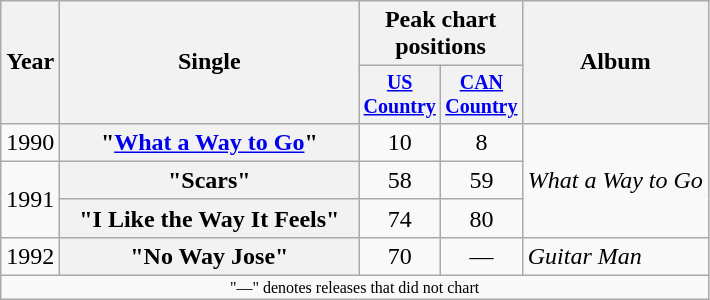<table class="wikitable plainrowheaders" style="text-align:center;">
<tr>
<th rowspan="2">Year</th>
<th rowspan="2" style="width:12em;">Single</th>
<th colspan="2">Peak chart<br>positions</th>
<th rowspan="2">Album</th>
</tr>
<tr style="font-size:smaller;">
<th style="width:45px;"><a href='#'>US Country</a><br></th>
<th style="width:45px;"><a href='#'>CAN Country</a></th>
</tr>
<tr>
<td>1990</td>
<th scope="row">"<a href='#'>What a Way to Go</a>"</th>
<td>10</td>
<td>8</td>
<td style="text-align:left;" rowspan="3"><em>What a Way to Go</em></td>
</tr>
<tr>
<td rowspan="2">1991</td>
<th scope="row">"Scars"</th>
<td>58</td>
<td>59</td>
</tr>
<tr>
<th scope="row">"I Like the Way It Feels"</th>
<td>74</td>
<td>80</td>
</tr>
<tr>
<td>1992</td>
<th scope="row">"No Way Jose"</th>
<td>70</td>
<td>—</td>
<td style="text-align:left;"><em>Guitar Man</em></td>
</tr>
<tr>
<td colspan="5" style="font-size:8pt">"—" denotes releases that did not chart</td>
</tr>
</table>
